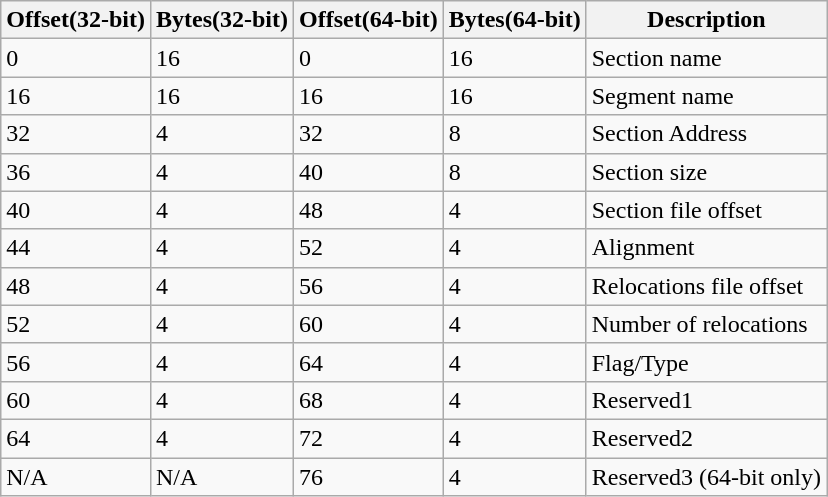<table class="wikitable">
<tr>
<th>Offset(32-bit)</th>
<th>Bytes(32-bit)</th>
<th>Offset(64-bit)</th>
<th>Bytes(64-bit)</th>
<th>Description</th>
</tr>
<tr>
<td>0</td>
<td>16</td>
<td>0</td>
<td>16</td>
<td>Section name</td>
</tr>
<tr>
<td>16</td>
<td>16</td>
<td>16</td>
<td>16</td>
<td>Segment name</td>
</tr>
<tr>
<td>32</td>
<td>4</td>
<td>32</td>
<td>8</td>
<td>Section Address</td>
</tr>
<tr>
<td>36</td>
<td>4</td>
<td>40</td>
<td>8</td>
<td>Section size</td>
</tr>
<tr>
<td>40</td>
<td>4</td>
<td>48</td>
<td>4</td>
<td>Section file offset</td>
</tr>
<tr>
<td>44</td>
<td>4</td>
<td>52</td>
<td>4</td>
<td>Alignment</td>
</tr>
<tr>
<td>48</td>
<td>4</td>
<td>56</td>
<td>4</td>
<td>Relocations file offset</td>
</tr>
<tr>
<td>52</td>
<td>4</td>
<td>60</td>
<td>4</td>
<td>Number of relocations</td>
</tr>
<tr>
<td>56</td>
<td>4</td>
<td>64</td>
<td>4</td>
<td>Flag/Type</td>
</tr>
<tr>
<td>60</td>
<td>4</td>
<td>68</td>
<td>4</td>
<td>Reserved1</td>
</tr>
<tr>
<td>64</td>
<td>4</td>
<td>72</td>
<td>4</td>
<td>Reserved2</td>
</tr>
<tr>
<td>N/A</td>
<td>N/A</td>
<td>76</td>
<td>4</td>
<td>Reserved3 (64-bit only)</td>
</tr>
</table>
